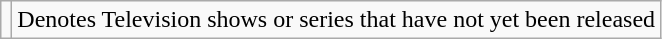<table class="wikitable">
<tr>
<td></td>
<td>Denotes Television shows or series that have not yet been released</td>
</tr>
</table>
